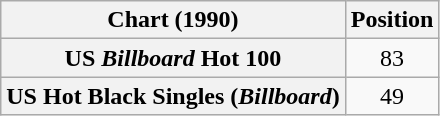<table class="wikitable sortable plainrowheaders" style="text-align:center">
<tr>
<th>Chart (1990)</th>
<th>Position</th>
</tr>
<tr>
<th scope="row">US <em>Billboard</em> Hot 100</th>
<td>83</td>
</tr>
<tr>
<th scope="row">US Hot Black Singles (<em>Billboard</em>)</th>
<td>49</td>
</tr>
</table>
